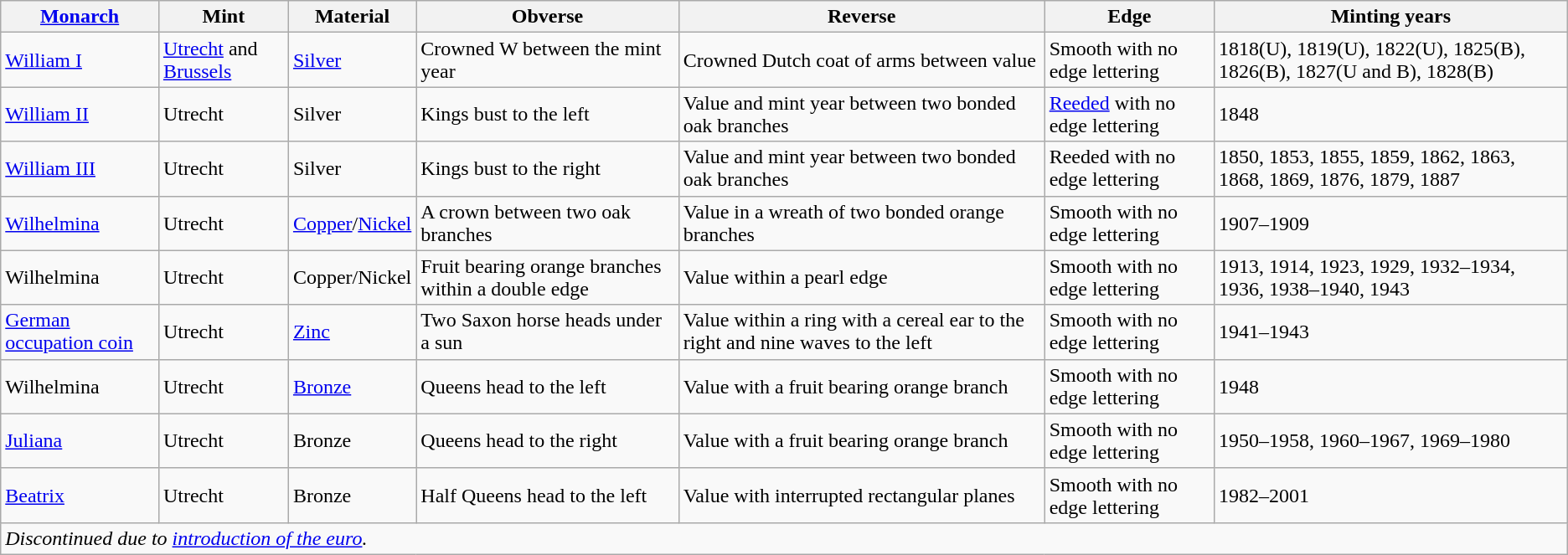<table class="wikitable">
<tr>
<th><a href='#'>Monarch</a></th>
<th>Mint</th>
<th>Material</th>
<th>Obverse</th>
<th>Reverse</th>
<th>Edge</th>
<th>Minting years</th>
</tr>
<tr>
<td><a href='#'>William I</a></td>
<td><a href='#'>Utrecht</a> and <a href='#'>Brussels</a></td>
<td><a href='#'>Silver</a></td>
<td>Crowned W between the mint year</td>
<td>Crowned Dutch coat of arms between value</td>
<td>Smooth with no edge lettering</td>
<td>1818(U), 1819(U), 1822(U), 1825(B), 1826(B), 1827(U and B), 1828(B)</td>
</tr>
<tr>
<td><a href='#'>William II</a></td>
<td>Utrecht</td>
<td>Silver</td>
<td>Kings bust to the left</td>
<td>Value and mint year between two bonded oak branches</td>
<td><a href='#'>Reeded</a> with no edge lettering</td>
<td>1848</td>
</tr>
<tr>
<td><a href='#'>William III</a></td>
<td>Utrecht</td>
<td>Silver</td>
<td>Kings bust to the right</td>
<td>Value and mint year between two bonded oak branches</td>
<td>Reeded with no edge lettering</td>
<td>1850, 1853, 1855, 1859, 1862, 1863, 1868, 1869, 1876, 1879, 1887</td>
</tr>
<tr>
<td><a href='#'>Wilhelmina</a></td>
<td>Utrecht</td>
<td><a href='#'>Copper</a>/<a href='#'>Nickel</a></td>
<td>A crown between two oak branches</td>
<td>Value in a wreath of two bonded orange branches</td>
<td>Smooth with no edge lettering</td>
<td>1907–1909</td>
</tr>
<tr>
<td>Wilhelmina</td>
<td>Utrecht</td>
<td>Copper/Nickel</td>
<td>Fruit bearing orange branches within a double edge</td>
<td>Value within a pearl edge</td>
<td>Smooth with no edge lettering</td>
<td>1913, 1914, 1923, 1929, 1932–1934, 1936, 1938–1940, 1943</td>
</tr>
<tr>
<td><a href='#'>German occupation coin</a></td>
<td>Utrecht</td>
<td><a href='#'>Zinc</a></td>
<td>Two Saxon horse heads under a sun</td>
<td>Value within a ring with a cereal ear to the right and nine waves to the left</td>
<td>Smooth with no edge lettering</td>
<td>1941–1943</td>
</tr>
<tr>
<td>Wilhelmina</td>
<td>Utrecht</td>
<td><a href='#'>Bronze</a></td>
<td>Queens head to the left</td>
<td>Value with a fruit bearing orange branch</td>
<td>Smooth with no edge lettering</td>
<td>1948</td>
</tr>
<tr>
<td><a href='#'>Juliana</a></td>
<td>Utrecht</td>
<td>Bronze</td>
<td>Queens head to the right</td>
<td>Value with a fruit bearing orange branch</td>
<td>Smooth with no edge lettering</td>
<td>1950–1958, 1960–1967, 1969–1980</td>
</tr>
<tr>
<td><a href='#'>Beatrix</a></td>
<td>Utrecht</td>
<td>Bronze</td>
<td>Half Queens head to the left</td>
<td>Value with interrupted rectangular planes</td>
<td>Smooth with no edge lettering</td>
<td>1982–2001</td>
</tr>
<tr>
<td colspan=7><em>Discontinued due to <a href='#'>introduction of the euro</a>.</em></td>
</tr>
</table>
